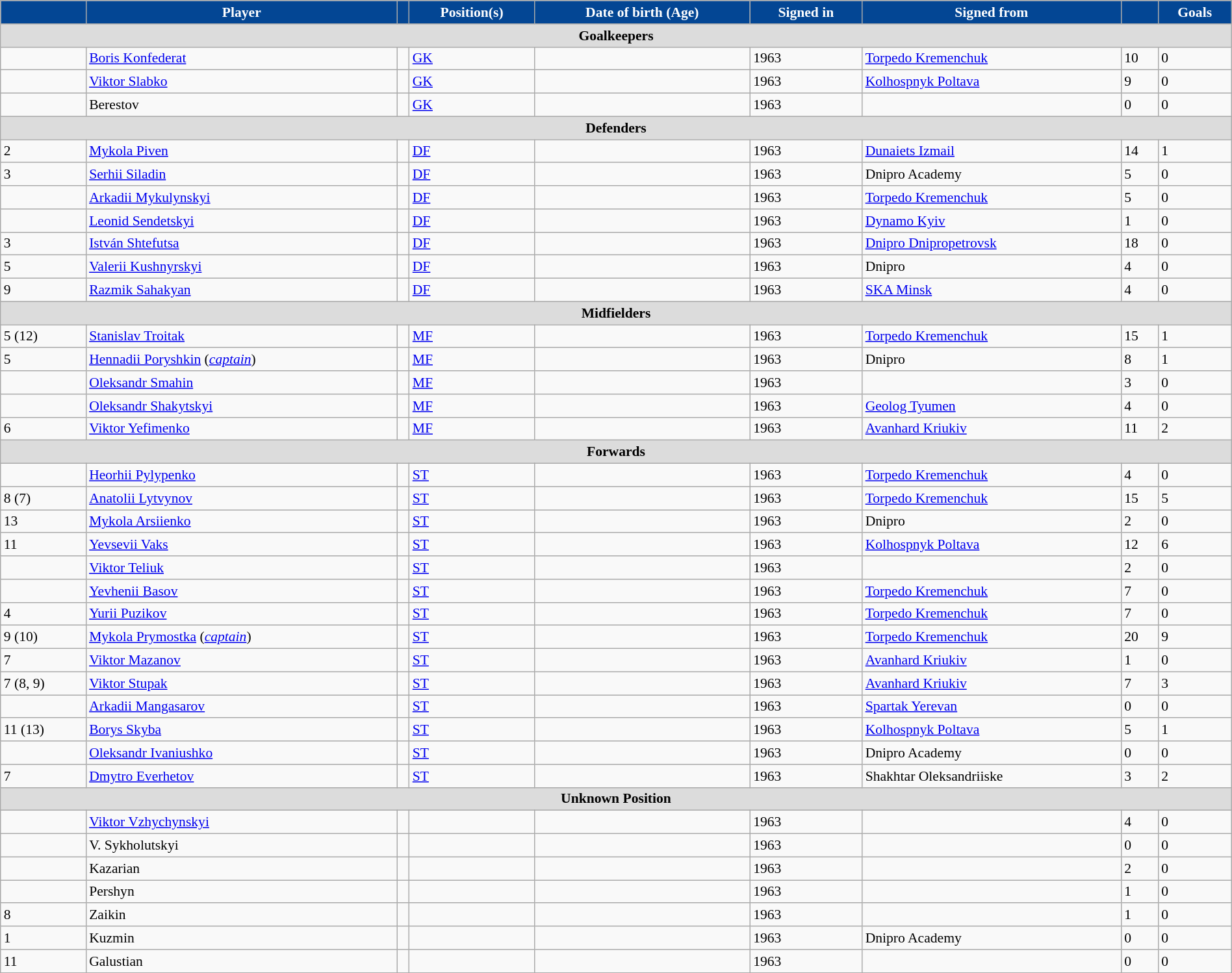<table class="wikitable sortable" style="text-align:left; font-size:90%; width:100%;">
<tr>
<th style="background:#034694; color:white; text-align:center;"></th>
<th style="background:#034694; color:white; text-align:center;">Player</th>
<th style="background:#034694; color:white; text-align:center;"></th>
<th style="background:#034694; color:white; text-align:center;">Position(s)</th>
<th style="background:#034694; color:white; text-align:center;">Date of birth (Age)</th>
<th style="background:#034694; color:white; text-align:center;">Signed in</th>
<th style="background:#034694; color:white; text-align:center;">Signed from</th>
<th style="background:#034694; color:white; text-align:center;"></th>
<th style="background:#034694; color:white; text-align:center;">Goals</th>
</tr>
<tr>
<th colspan=9 style="background:#dcdcdc; text-align:center;">Goalkeepers</th>
</tr>
<tr>
<td></td>
<td><a href='#'>Boris Konfederat</a></td>
<td></td>
<td><a href='#'>GK</a></td>
<td></td>
<td>1963</td>
<td> <a href='#'>Torpedo Kremenchuk</a></td>
<td>10</td>
<td>0</td>
</tr>
<tr>
<td></td>
<td><a href='#'>Viktor Slabko</a></td>
<td></td>
<td><a href='#'>GK</a></td>
<td></td>
<td>1963</td>
<td> <a href='#'>Kolhospnyk Poltava</a></td>
<td>9</td>
<td>0</td>
</tr>
<tr>
<td></td>
<td>Berestov</td>
<td></td>
<td><a href='#'>GK</a></td>
<td></td>
<td>1963</td>
<td></td>
<td>0</td>
<td>0</td>
</tr>
<tr>
<th colspan=9 style="background:#dcdcdc; text-align:center;">Defenders</th>
</tr>
<tr>
<td>2</td>
<td><a href='#'>Mykola Piven</a></td>
<td></td>
<td><a href='#'>DF</a></td>
<td></td>
<td>1963</td>
<td> <a href='#'>Dunaiets Izmail</a></td>
<td>14</td>
<td>1</td>
</tr>
<tr>
<td>3</td>
<td><a href='#'>Serhii Siladin</a></td>
<td></td>
<td><a href='#'>DF</a></td>
<td></td>
<td>1963</td>
<td> Dnipro Academy</td>
<td>5</td>
<td>0</td>
</tr>
<tr>
<td></td>
<td><a href='#'>Arkadii Mykulynskyi</a></td>
<td></td>
<td><a href='#'>DF</a></td>
<td></td>
<td>1963</td>
<td> <a href='#'>Torpedo Kremenchuk</a></td>
<td>5</td>
<td>0</td>
</tr>
<tr>
<td></td>
<td><a href='#'>Leonid Sendetskyi</a></td>
<td></td>
<td><a href='#'>DF</a></td>
<td></td>
<td>1963</td>
<td> <a href='#'>Dynamo Kyiv</a></td>
<td>1</td>
<td>0</td>
</tr>
<tr>
<td>3</td>
<td><a href='#'>István Shtefutsa</a></td>
<td></td>
<td><a href='#'>DF</a></td>
<td></td>
<td>1963</td>
<td> <a href='#'>Dnipro Dnipropetrovsk</a></td>
<td>18</td>
<td>0</td>
</tr>
<tr>
<td>5</td>
<td><a href='#'>Valerii Kushnyrskyi</a></td>
<td></td>
<td><a href='#'>DF</a></td>
<td></td>
<td>1963</td>
<td> Dnipro</td>
<td>4</td>
<td>0</td>
</tr>
<tr>
<td>9</td>
<td><a href='#'>Razmik Sahakyan</a></td>
<td></td>
<td><a href='#'>DF</a></td>
<td></td>
<td>1963</td>
<td> <a href='#'>SKA Minsk</a></td>
<td>4</td>
<td>0</td>
</tr>
<tr>
<th colspan=9 style="background:#dcdcdc; text-align:center;">Midfielders</th>
</tr>
<tr>
<td>5 (12)</td>
<td><a href='#'>Stanislav Troitak</a></td>
<td></td>
<td><a href='#'>MF</a></td>
<td></td>
<td>1963</td>
<td> <a href='#'>Torpedo Kremenchuk</a></td>
<td>15</td>
<td>1</td>
</tr>
<tr>
<td>5</td>
<td><a href='#'>Hennadii Poryshkin</a> (<em><a href='#'>captain</a></em>) </td>
<td></td>
<td><a href='#'>MF</a></td>
<td></td>
<td>1963</td>
<td> Dnipro</td>
<td>8</td>
<td>1</td>
</tr>
<tr>
<td></td>
<td><a href='#'>Oleksandr Smahin</a></td>
<td></td>
<td><a href='#'>MF</a></td>
<td></td>
<td>1963</td>
<td></td>
<td>3</td>
<td>0</td>
</tr>
<tr>
<td></td>
<td><a href='#'>Oleksandr Shakytskyi</a></td>
<td></td>
<td><a href='#'>MF</a></td>
<td></td>
<td>1963</td>
<td> <a href='#'>Geolog Tyumen</a></td>
<td>4</td>
<td>0</td>
</tr>
<tr>
<td>6</td>
<td><a href='#'>Viktor Yefimenko</a></td>
<td></td>
<td><a href='#'>MF</a></td>
<td></td>
<td>1963</td>
<td> <a href='#'>Avanhard Kriukiv</a></td>
<td>11</td>
<td>2</td>
</tr>
<tr>
<th colspan=9 style="background:#dcdcdc; text-align:center;">Forwards</th>
</tr>
<tr>
<td></td>
<td><a href='#'>Heorhii Pylypenko</a></td>
<td></td>
<td><a href='#'>ST</a></td>
<td></td>
<td>1963</td>
<td> <a href='#'>Torpedo Kremenchuk</a></td>
<td>4</td>
<td>0</td>
</tr>
<tr>
<td>8 (7)</td>
<td><a href='#'>Anatolii Lytvynov</a></td>
<td></td>
<td><a href='#'>ST</a></td>
<td></td>
<td>1963</td>
<td> <a href='#'>Torpedo Kremenchuk</a></td>
<td>15</td>
<td>5</td>
</tr>
<tr>
<td>13</td>
<td><a href='#'>Mykola Arsiienko</a></td>
<td></td>
<td><a href='#'>ST</a></td>
<td></td>
<td>1963</td>
<td> Dnipro</td>
<td>2</td>
<td>0</td>
</tr>
<tr>
<td>11</td>
<td><a href='#'>Yevsevii Vaks</a></td>
<td></td>
<td><a href='#'>ST</a></td>
<td></td>
<td>1963</td>
<td> <a href='#'>Kolhospnyk Poltava</a></td>
<td>12</td>
<td>6</td>
</tr>
<tr>
<td></td>
<td><a href='#'>Viktor Teliuk</a></td>
<td></td>
<td><a href='#'>ST</a></td>
<td></td>
<td>1963</td>
<td></td>
<td>2</td>
<td>0</td>
</tr>
<tr>
<td></td>
<td><a href='#'>Yevhenii Basov</a></td>
<td></td>
<td><a href='#'>ST</a></td>
<td></td>
<td>1963</td>
<td> <a href='#'>Torpedo Kremenchuk</a></td>
<td>7</td>
<td>0</td>
</tr>
<tr>
<td>4</td>
<td><a href='#'>Yurii Puzikov</a></td>
<td></td>
<td><a href='#'>ST</a></td>
<td></td>
<td>1963</td>
<td> <a href='#'>Torpedo Kremenchuk</a></td>
<td>7</td>
<td>0</td>
</tr>
<tr>
<td>9 (10)</td>
<td><a href='#'>Mykola Prymostka</a> (<em><a href='#'>captain</a></em>)</td>
<td></td>
<td><a href='#'>ST</a></td>
<td></td>
<td>1963</td>
<td> <a href='#'>Torpedo Kremenchuk</a></td>
<td>20</td>
<td>9</td>
</tr>
<tr>
<td>7</td>
<td><a href='#'>Viktor Mazanov</a></td>
<td></td>
<td><a href='#'>ST</a></td>
<td></td>
<td>1963</td>
<td> <a href='#'>Avanhard Kriukiv</a></td>
<td>1</td>
<td>0</td>
</tr>
<tr>
<td>7 (8, 9)</td>
<td><a href='#'>Viktor Stupak</a></td>
<td></td>
<td><a href='#'>ST</a></td>
<td></td>
<td>1963</td>
<td> <a href='#'>Avanhard Kriukiv</a></td>
<td>7</td>
<td>3</td>
</tr>
<tr>
<td></td>
<td><a href='#'>Arkadii Mangasarov</a></td>
<td></td>
<td><a href='#'>ST</a></td>
<td></td>
<td>1963</td>
<td> <a href='#'>Spartak Yerevan</a></td>
<td>0</td>
<td>0</td>
</tr>
<tr>
<td>11 (13)</td>
<td><a href='#'>Borys Skyba</a></td>
<td></td>
<td><a href='#'>ST</a></td>
<td></td>
<td>1963</td>
<td> <a href='#'>Kolhospnyk Poltava</a></td>
<td>5</td>
<td>1</td>
</tr>
<tr>
<td></td>
<td><a href='#'>Oleksandr Ivaniushko</a></td>
<td></td>
<td><a href='#'>ST</a></td>
<td></td>
<td>1963</td>
<td> Dnipro Academy</td>
<td>0</td>
<td>0</td>
</tr>
<tr>
<td>7</td>
<td><a href='#'>Dmytro Everhetov</a></td>
<td></td>
<td><a href='#'>ST</a></td>
<td></td>
<td>1963</td>
<td> Shakhtar Oleksandriiske</td>
<td>3</td>
<td>2</td>
</tr>
<tr>
<th colspan=9 style="background:#dcdcdc; text-align:center;">Unknown Position</th>
</tr>
<tr>
<td></td>
<td><a href='#'>Viktor Vzhychynskyi</a></td>
<td></td>
<td></td>
<td></td>
<td>1963</td>
<td></td>
<td>4</td>
<td>0</td>
</tr>
<tr>
<td></td>
<td>V. Sykholutskyi</td>
<td></td>
<td></td>
<td></td>
<td>1963</td>
<td></td>
<td>0</td>
<td>0</td>
</tr>
<tr>
<td></td>
<td>Kazarian</td>
<td></td>
<td></td>
<td></td>
<td>1963</td>
<td></td>
<td>2</td>
<td>0</td>
</tr>
<tr>
<td></td>
<td>Pershyn</td>
<td></td>
<td></td>
<td></td>
<td>1963</td>
<td></td>
<td>1</td>
<td>0</td>
</tr>
<tr>
<td>8</td>
<td>Zaikin</td>
<td></td>
<td></td>
<td></td>
<td>1963</td>
<td></td>
<td>1</td>
<td>0</td>
</tr>
<tr>
<td>1</td>
<td>Kuzmin</td>
<td></td>
<td></td>
<td></td>
<td>1963</td>
<td> Dnipro Academy</td>
<td>0</td>
<td>0</td>
</tr>
<tr>
<td>11</td>
<td>Galustian</td>
<td></td>
<td></td>
<td></td>
<td>1963</td>
<td></td>
<td>0</td>
<td>0</td>
</tr>
<tr>
</tr>
</table>
